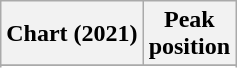<table class="wikitable sortable plainrowheaders" style="text-align:center">
<tr>
<th scope="col">Chart (2021)</th>
<th scope="col">Peak<br>position</th>
</tr>
<tr>
</tr>
<tr>
</tr>
<tr>
</tr>
<tr>
</tr>
<tr>
</tr>
<tr>
</tr>
<tr>
</tr>
<tr>
</tr>
<tr>
</tr>
<tr>
</tr>
<tr>
</tr>
</table>
